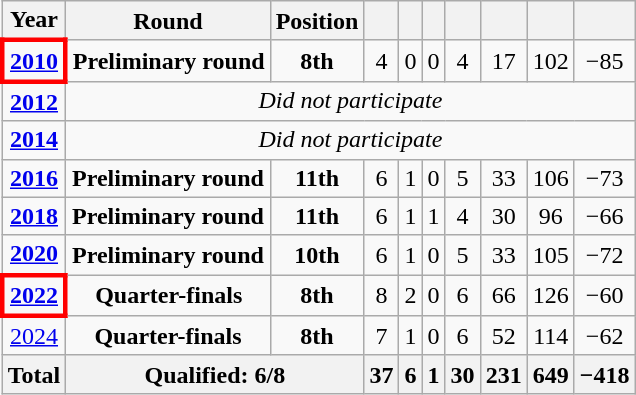<table class="wikitable" style="text-align: center;">
<tr>
<th>Year</th>
<th>Round</th>
<th>Position</th>
<th></th>
<th></th>
<th></th>
<th></th>
<th></th>
<th></th>
<th></th>
</tr>
<tr>
<td style="border: 3px solid red"><strong> <a href='#'>2010</a></strong></td>
<td><strong>Preliminary round</strong></td>
<td><strong>8th</strong></td>
<td>4</td>
<td>0</td>
<td>0</td>
<td>4</td>
<td>17</td>
<td>102</td>
<td>−85</td>
</tr>
<tr>
<td><strong> <a href='#'>2012</a></strong></td>
<td colspan="9"><em>Did not participate</em></td>
</tr>
<tr>
<td><strong> <a href='#'>2014</a></strong></td>
<td colspan="9"><em>Did not participate</em></td>
</tr>
<tr>
<td><strong> <a href='#'>2016</a></strong></td>
<td><strong>Preliminary round</strong></td>
<td><strong>11th</strong></td>
<td>6</td>
<td>1</td>
<td>0</td>
<td>5</td>
<td>33</td>
<td>106</td>
<td>−73</td>
</tr>
<tr>
<td><strong> <a href='#'>2018</a></strong></td>
<td><strong>Preliminary round</strong></td>
<td><strong>11th</strong></td>
<td>6</td>
<td>1</td>
<td>1</td>
<td>4</td>
<td>30</td>
<td>96</td>
<td>−66</td>
</tr>
<tr>
<td><strong> <a href='#'>2020</a></strong></td>
<td><strong>Preliminary round</strong></td>
<td><strong>10th</strong></td>
<td>6</td>
<td>1</td>
<td>0</td>
<td>5</td>
<td>33</td>
<td>105</td>
<td>−72</td>
</tr>
<tr>
<td style="border: 3px solid red"><strong> <a href='#'>2022</a></strong></td>
<td><strong>Quarter-finals</strong></td>
<td><strong>8th</strong></td>
<td>8</td>
<td>2</td>
<td>0</td>
<td>6</td>
<td>66</td>
<td>126</td>
<td>−60</td>
</tr>
<tr>
<td> <a href='#'>2024</a></td>
<td><strong>Quarter-finals</strong></td>
<td><strong>8th</strong></td>
<td>7</td>
<td>1</td>
<td>0</td>
<td>6</td>
<td>52</td>
<td>114</td>
<td>−62</td>
</tr>
<tr>
<th>Total</th>
<th colspan="2">Qualified: 6/8</th>
<th>37</th>
<th>6</th>
<th>1</th>
<th>30</th>
<th>231</th>
<th>649</th>
<th>−418</th>
</tr>
</table>
